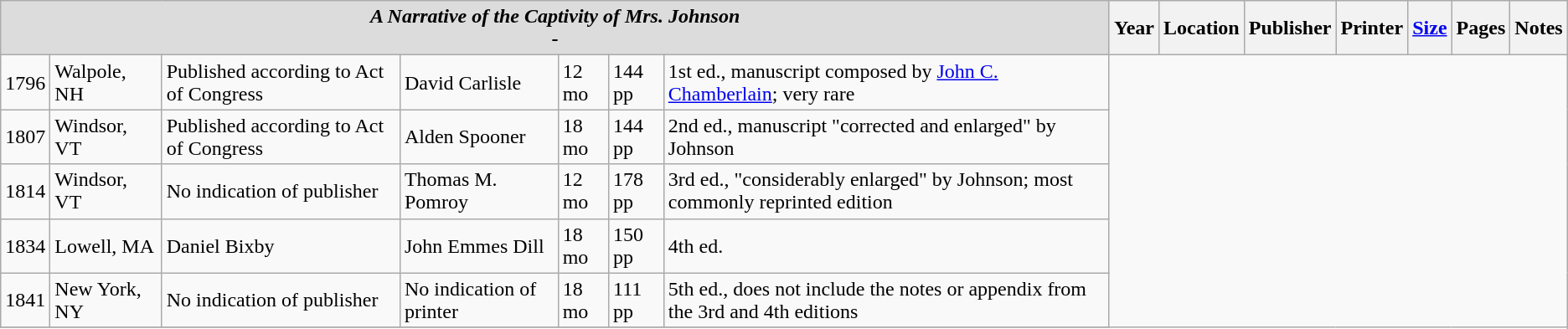<table class="wikitable">
<tr>
<th colspan="7" style="background: #DCDCDC;"><em>A Narrative of the Captivity of Mrs. Johnson</em><br>-</th>
<th>Year</th>
<th>Location</th>
<th>Publisher</th>
<th>Printer</th>
<th><a href='#'>Size</a></th>
<th>Pages</th>
<th>Notes</th>
</tr>
<tr>
<td>1796</td>
<td>Walpole, NH</td>
<td>Published according to Act of Congress</td>
<td>David Carlisle</td>
<td>12 mo</td>
<td>144 pp</td>
<td>1st ed., manuscript composed by <a href='#'>John C. Chamberlain</a>; very rare</td>
</tr>
<tr>
<td>1807</td>
<td>Windsor, VT</td>
<td>Published according to Act of Congress</td>
<td>Alden Spooner</td>
<td>18 mo</td>
<td>144 pp</td>
<td>2nd ed., manuscript "corrected and enlarged" by Johnson</td>
</tr>
<tr>
<td>1814</td>
<td>Windsor, VT</td>
<td>No indication of publisher</td>
<td>Thomas M. Pomroy</td>
<td>12 mo</td>
<td>178 pp</td>
<td>3rd ed., "considerably enlarged" by Johnson; most commonly reprinted edition</td>
</tr>
<tr>
<td>1834</td>
<td>Lowell, MA</td>
<td>Daniel Bixby</td>
<td>John Emmes Dill</td>
<td>18 mo</td>
<td>150 pp</td>
<td>4th ed.</td>
</tr>
<tr>
<td>1841</td>
<td>New York, NY</td>
<td>No indication of publisher</td>
<td>No indication of printer</td>
<td>18 mo</td>
<td>111 pp</td>
<td>5th ed., does not include the notes or appendix from the 3rd and 4th editions</td>
</tr>
<tr>
</tr>
</table>
